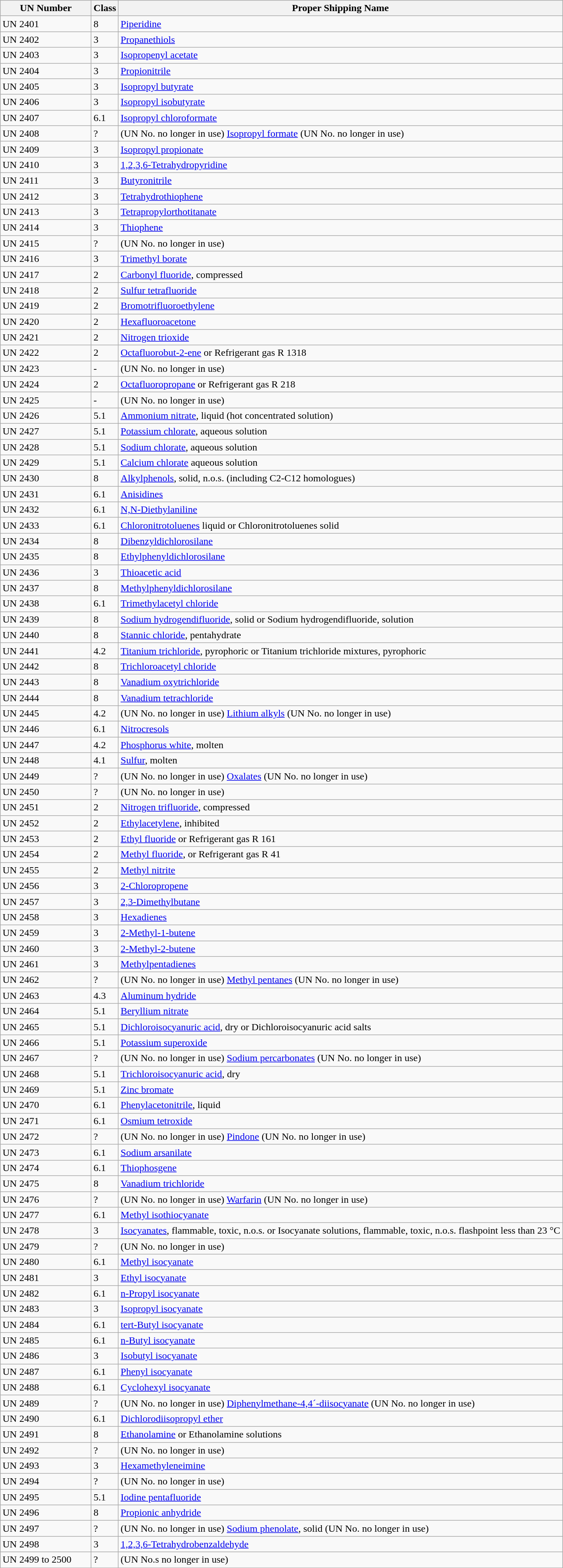<table class="wikitable">
<tr>
<th width="140px">UN Number</th>
<th>Class</th>
<th>Proper Shipping Name</th>
</tr>
<tr>
<td>UN 2401</td>
<td>8</td>
<td><a href='#'>Piperidine</a></td>
</tr>
<tr>
<td>UN 2402</td>
<td>3</td>
<td><a href='#'>Propanethiols</a></td>
</tr>
<tr>
<td>UN 2403</td>
<td>3</td>
<td><a href='#'>Isopropenyl acetate</a></td>
</tr>
<tr>
<td>UN 2404</td>
<td>3</td>
<td><a href='#'>Propionitrile</a></td>
</tr>
<tr>
<td>UN 2405</td>
<td>3</td>
<td><a href='#'>Isopropyl butyrate</a></td>
</tr>
<tr>
<td>UN 2406</td>
<td>3</td>
<td><a href='#'>Isopropyl isobutyrate</a></td>
</tr>
<tr>
<td>UN 2407</td>
<td>6.1</td>
<td><a href='#'>Isopropyl chloroformate</a></td>
</tr>
<tr>
<td>UN 2408</td>
<td>?</td>
<td>(UN No. no longer in use) <a href='#'>Isopropyl formate</a> (UN No. no longer in use)</td>
</tr>
<tr>
<td>UN 2409</td>
<td>3</td>
<td><a href='#'>Isopropyl propionate</a></td>
</tr>
<tr>
<td>UN 2410</td>
<td>3</td>
<td><a href='#'>1,2,3,6-Tetrahydropyridine</a></td>
</tr>
<tr>
<td>UN 2411</td>
<td>3</td>
<td><a href='#'>Butyronitrile</a></td>
</tr>
<tr>
<td>UN 2412</td>
<td>3</td>
<td><a href='#'>Tetrahydrothiophene</a></td>
</tr>
<tr>
<td>UN 2413</td>
<td>3</td>
<td><a href='#'>Tetrapropylorthotitanate</a></td>
</tr>
<tr>
<td>UN 2414</td>
<td>3</td>
<td><a href='#'>Thiophene</a></td>
</tr>
<tr>
<td>UN 2415</td>
<td>?</td>
<td>(UN No. no longer in use)</td>
</tr>
<tr>
<td>UN 2416</td>
<td>3</td>
<td><a href='#'>Trimethyl borate</a></td>
</tr>
<tr>
<td>UN 2417</td>
<td>2</td>
<td><a href='#'>Carbonyl fluoride</a>, compressed</td>
</tr>
<tr>
<td>UN 2418</td>
<td>2</td>
<td><a href='#'>Sulfur tetrafluoride</a></td>
</tr>
<tr>
<td>UN 2419</td>
<td>2</td>
<td><a href='#'>Bromotrifluoroethylene</a></td>
</tr>
<tr>
<td>UN 2420</td>
<td>2</td>
<td><a href='#'>Hexafluoroacetone</a></td>
</tr>
<tr>
<td>UN 2421</td>
<td>2</td>
<td><a href='#'>Nitrogen trioxide</a></td>
</tr>
<tr>
<td>UN 2422</td>
<td>2</td>
<td><a href='#'>Octafluorobut-2-ene</a> or Refrigerant gas R 1318</td>
</tr>
<tr>
<td>UN 2423</td>
<td>-</td>
<td>(UN No. no longer in use)</td>
</tr>
<tr>
<td>UN 2424</td>
<td>2</td>
<td><a href='#'>Octafluoropropane</a> or Refrigerant gas R 218</td>
</tr>
<tr>
<td>UN 2425</td>
<td>-</td>
<td>(UN No. no longer in use)</td>
</tr>
<tr>
<td>UN 2426</td>
<td>5.1</td>
<td><a href='#'>Ammonium nitrate</a>, liquid (hot concentrated solution)</td>
</tr>
<tr>
<td>UN 2427</td>
<td>5.1</td>
<td><a href='#'>Potassium chlorate</a>, aqueous solution</td>
</tr>
<tr>
<td>UN 2428</td>
<td>5.1</td>
<td><a href='#'>Sodium chlorate</a>, aqueous solution</td>
</tr>
<tr>
<td>UN 2429</td>
<td>5.1</td>
<td><a href='#'>Calcium chlorate</a> aqueous solution</td>
</tr>
<tr>
<td>UN 2430</td>
<td>8</td>
<td><a href='#'>Alkylphenols</a>, solid, n.o.s. (including C2-C12 homologues)</td>
</tr>
<tr>
<td>UN 2431</td>
<td>6.1</td>
<td><a href='#'>Anisidines</a></td>
</tr>
<tr>
<td>UN 2432</td>
<td>6.1</td>
<td><a href='#'>N,N-Diethylaniline</a></td>
</tr>
<tr>
<td>UN 2433</td>
<td>6.1</td>
<td><a href='#'>Chloronitrotoluenes</a> liquid or Chloronitrotoluenes solid</td>
</tr>
<tr>
<td>UN 2434</td>
<td>8</td>
<td><a href='#'>Dibenzyldichlorosilane</a></td>
</tr>
<tr>
<td>UN 2435</td>
<td>8</td>
<td><a href='#'>Ethylphenyldichlorosilane</a></td>
</tr>
<tr>
<td>UN 2436</td>
<td>3</td>
<td><a href='#'>Thioacetic acid</a></td>
</tr>
<tr>
<td>UN 2437</td>
<td>8</td>
<td><a href='#'>Methylphenyldichlorosilane</a></td>
</tr>
<tr>
<td>UN 2438</td>
<td>6.1</td>
<td><a href='#'>Trimethylacetyl chloride</a></td>
</tr>
<tr>
<td>UN 2439</td>
<td>8</td>
<td><a href='#'>Sodium hydrogendifluoride</a>, solid or Sodium hydrogendifluoride, solution</td>
</tr>
<tr>
<td>UN 2440</td>
<td>8</td>
<td><a href='#'>Stannic chloride</a>, pentahydrate</td>
</tr>
<tr>
<td>UN 2441</td>
<td>4.2</td>
<td><a href='#'>Titanium trichloride</a>, pyrophoric or Titanium trichloride mixtures, pyrophoric</td>
</tr>
<tr>
<td>UN 2442</td>
<td>8</td>
<td><a href='#'>Trichloroacetyl chloride</a></td>
</tr>
<tr>
<td>UN 2443</td>
<td>8</td>
<td><a href='#'>Vanadium oxytrichloride</a></td>
</tr>
<tr>
<td>UN 2444</td>
<td>8</td>
<td><a href='#'>Vanadium tetrachloride</a></td>
</tr>
<tr>
<td>UN 2445</td>
<td>4.2</td>
<td>(UN No. no longer in use) <a href='#'>Lithium alkyls</a> (UN No. no longer in use)</td>
</tr>
<tr>
<td>UN 2446</td>
<td>6.1</td>
<td><a href='#'>Nitrocresols</a></td>
</tr>
<tr>
<td>UN 2447</td>
<td>4.2</td>
<td><a href='#'>Phosphorus white</a>, molten</td>
</tr>
<tr>
<td>UN 2448</td>
<td>4.1</td>
<td><a href='#'>Sulfur</a>, molten</td>
</tr>
<tr>
<td>UN 2449</td>
<td>?</td>
<td>(UN No. no longer in use) <a href='#'>Oxalates</a> (UN No. no longer in use)</td>
</tr>
<tr>
<td>UN 2450</td>
<td>?</td>
<td>(UN No. no longer in use)</td>
</tr>
<tr>
<td>UN 2451</td>
<td>2</td>
<td><a href='#'>Nitrogen trifluoride</a>, compressed</td>
</tr>
<tr>
<td>UN 2452</td>
<td>2</td>
<td><a href='#'>Ethylacetylene</a>, inhibited</td>
</tr>
<tr>
<td>UN 2453</td>
<td>2</td>
<td><a href='#'>Ethyl fluoride</a> or Refrigerant gas R 161</td>
</tr>
<tr>
<td>UN 2454</td>
<td>2</td>
<td><a href='#'>Methyl fluoride</a>, or Refrigerant gas R 41</td>
</tr>
<tr>
<td>UN 2455</td>
<td>2</td>
<td><a href='#'>Methyl nitrite</a></td>
</tr>
<tr>
<td>UN 2456</td>
<td>3</td>
<td><a href='#'>2-Chloropropene</a></td>
</tr>
<tr>
<td>UN 2457</td>
<td>3</td>
<td><a href='#'>2,3-Dimethylbutane</a></td>
</tr>
<tr>
<td>UN 2458</td>
<td>3</td>
<td><a href='#'>Hexadienes</a></td>
</tr>
<tr>
<td>UN 2459</td>
<td>3</td>
<td><a href='#'>2-Methyl-1-butene</a></td>
</tr>
<tr>
<td>UN 2460</td>
<td>3</td>
<td><a href='#'>2-Methyl-2-butene</a></td>
</tr>
<tr>
<td>UN 2461</td>
<td>3</td>
<td><a href='#'>Methylpentadienes</a></td>
</tr>
<tr>
<td>UN 2462</td>
<td>?</td>
<td>(UN No. no longer in use) <a href='#'>Methyl pentanes</a> (UN No. no longer in use)</td>
</tr>
<tr>
<td>UN 2463</td>
<td>4.3</td>
<td><a href='#'>Aluminum hydride</a></td>
</tr>
<tr>
<td>UN 2464</td>
<td>5.1</td>
<td><a href='#'>Beryllium nitrate</a></td>
</tr>
<tr>
<td>UN 2465</td>
<td>5.1</td>
<td><a href='#'>Dichloroisocyanuric acid</a>, dry or Dichloroisocyanuric acid salts</td>
</tr>
<tr>
<td>UN 2466</td>
<td>5.1</td>
<td><a href='#'>Potassium superoxide</a></td>
</tr>
<tr>
<td>UN 2467</td>
<td>?</td>
<td>(UN No. no longer in use) <a href='#'>Sodium percarbonates</a> (UN No. no longer in use)</td>
</tr>
<tr>
<td>UN 2468</td>
<td>5.1</td>
<td><a href='#'>Trichloroisocyanuric acid</a>, dry</td>
</tr>
<tr>
<td>UN 2469</td>
<td>5.1</td>
<td><a href='#'>Zinc bromate</a></td>
</tr>
<tr>
<td>UN 2470</td>
<td>6.1</td>
<td><a href='#'>Phenylacetonitrile</a>, liquid</td>
</tr>
<tr>
<td>UN 2471</td>
<td>6.1</td>
<td><a href='#'>Osmium tetroxide</a></td>
</tr>
<tr>
<td>UN 2472</td>
<td>?</td>
<td>(UN No. no longer in use) <a href='#'>Pindone</a> (UN No. no longer in use)</td>
</tr>
<tr>
<td>UN 2473</td>
<td>6.1</td>
<td><a href='#'>Sodium arsanilate</a></td>
</tr>
<tr>
<td>UN 2474</td>
<td>6.1</td>
<td><a href='#'>Thiophosgene</a></td>
</tr>
<tr>
<td>UN 2475</td>
<td>8</td>
<td><a href='#'>Vanadium trichloride</a></td>
</tr>
<tr>
<td>UN 2476</td>
<td>?</td>
<td>(UN No. no longer in use) <a href='#'>Warfarin</a> (UN No. no longer in use)</td>
</tr>
<tr>
<td>UN 2477</td>
<td>6.1</td>
<td><a href='#'>Methyl isothiocyanate</a></td>
</tr>
<tr>
<td>UN 2478</td>
<td>3</td>
<td><a href='#'>Isocyanates</a>, flammable, toxic, n.o.s. or Isocyanate solutions, flammable, toxic, n.o.s. flashpoint less than 23 °C</td>
</tr>
<tr>
<td>UN 2479</td>
<td>?</td>
<td>(UN No. no longer in use)</td>
</tr>
<tr>
<td>UN 2480</td>
<td>6.1</td>
<td><a href='#'>Methyl isocyanate</a></td>
</tr>
<tr>
<td>UN 2481</td>
<td>3</td>
<td><a href='#'>Ethyl isocyanate</a></td>
</tr>
<tr>
<td>UN 2482</td>
<td>6.1</td>
<td><a href='#'>n-Propyl isocyanate</a></td>
</tr>
<tr>
<td>UN 2483</td>
<td>3</td>
<td><a href='#'>Isopropyl isocyanate</a></td>
</tr>
<tr>
<td>UN 2484</td>
<td>6.1</td>
<td><a href='#'>tert-Butyl isocyanate</a></td>
</tr>
<tr>
<td>UN 2485</td>
<td>6.1</td>
<td><a href='#'>n-Butyl isocyanate</a></td>
</tr>
<tr>
<td>UN 2486</td>
<td>3</td>
<td><a href='#'>Isobutyl isocyanate</a></td>
</tr>
<tr>
<td>UN 2487</td>
<td>6.1</td>
<td><a href='#'>Phenyl isocyanate</a></td>
</tr>
<tr>
<td>UN 2488</td>
<td>6.1</td>
<td><a href='#'>Cyclohexyl isocyanate</a></td>
</tr>
<tr>
<td>UN 2489</td>
<td>?</td>
<td>(UN No. no longer in use) <a href='#'>Diphenylmethane-4,4´-diisocyanate</a> (UN No. no longer in use)</td>
</tr>
<tr>
<td>UN 2490</td>
<td>6.1</td>
<td><a href='#'>Dichlorodiisopropyl ether</a></td>
</tr>
<tr>
<td>UN 2491</td>
<td>8</td>
<td><a href='#'>Ethanolamine</a> or Ethanolamine solutions</td>
</tr>
<tr>
<td>UN 2492</td>
<td>?</td>
<td>(UN No. no longer in use)</td>
</tr>
<tr>
<td>UN 2493</td>
<td>3</td>
<td><a href='#'>Hexamethyleneimine</a></td>
</tr>
<tr>
<td>UN 2494</td>
<td>?</td>
<td>(UN No. no longer in use)</td>
</tr>
<tr>
<td>UN 2495</td>
<td>5.1</td>
<td><a href='#'>Iodine pentafluoride</a></td>
</tr>
<tr>
<td>UN 2496</td>
<td>8</td>
<td><a href='#'>Propionic anhydride</a></td>
</tr>
<tr>
<td>UN 2497</td>
<td>?</td>
<td>(UN No. no longer in use) <a href='#'>Sodium phenolate</a>, solid (UN No. no longer in use)</td>
</tr>
<tr>
<td>UN 2498</td>
<td>3</td>
<td><a href='#'>1,2,3,6-Tetrahydrobenzaldehyde</a></td>
</tr>
<tr>
<td>UN 2499 to 2500</td>
<td>?</td>
<td>(UN No.s no longer in use)</td>
</tr>
<tr>
</tr>
</table>
